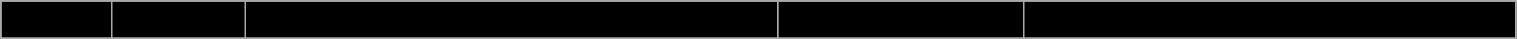<table class="wikitable" width="80%">
<tr align="center">
</tr>
<tr align="center" bgcolor=" ">
<td>March 12</td>
<td>2:00 pm ET</td>
<td>Mercyhurst (29-5-0) at Boston University (25-6-3)</td>
<td>Boston University, 4-2</td>
<td>Terriers make their first trip to the Frozen Four</td>
</tr>
<tr align="center" bgcolor=" ">
</tr>
</table>
